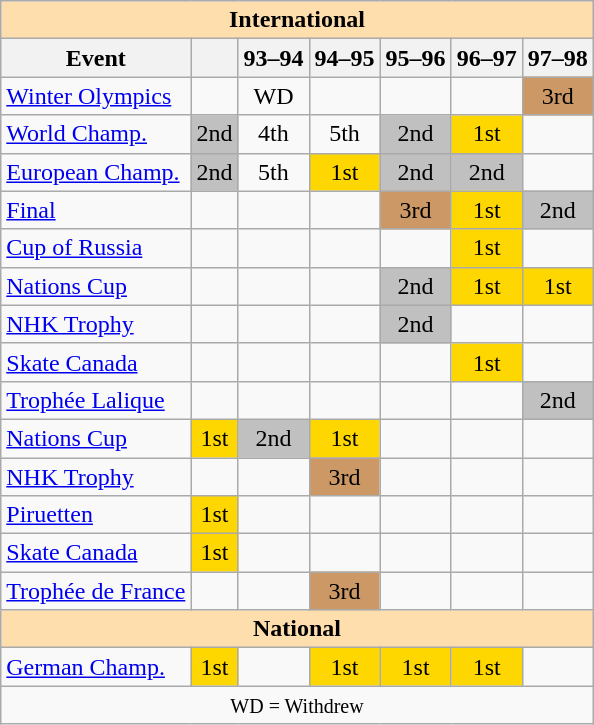<table class="wikitable" style="text-align:center">
<tr>
<th style="background-color: #ffdead; " colspan=7 align=center>International</th>
</tr>
<tr>
<th>Event</th>
<th></th>
<th>93–94</th>
<th>94–95</th>
<th>95–96</th>
<th>96–97</th>
<th>97–98</th>
</tr>
<tr>
<td align=left><a href='#'>Winter Olympics</a></td>
<td></td>
<td>WD</td>
<td></td>
<td></td>
<td></td>
<td bgcolor=cc9966>3rd</td>
</tr>
<tr>
<td align=left><a href='#'>World Champ.</a></td>
<td bgcolor=silver>2nd</td>
<td>4th</td>
<td>5th</td>
<td bgcolor=silver>2nd</td>
<td bgcolor=gold>1st</td>
<td></td>
</tr>
<tr>
<td align=left><a href='#'>European Champ.</a></td>
<td bgcolor=silver>2nd</td>
<td>5th</td>
<td bgcolor=gold>1st</td>
<td bgcolor=silver>2nd</td>
<td bgcolor=silver>2nd</td>
<td></td>
</tr>
<tr>
<td align=left> <a href='#'>Final</a></td>
<td></td>
<td></td>
<td></td>
<td bgcolor=cc9966>3rd</td>
<td bgcolor=gold>1st</td>
<td bgcolor=silver>2nd</td>
</tr>
<tr>
<td align=left> <a href='#'>Cup of Russia</a></td>
<td></td>
<td></td>
<td></td>
<td></td>
<td bgcolor=gold>1st</td>
<td></td>
</tr>
<tr>
<td align=left> <a href='#'>Nations Cup</a></td>
<td></td>
<td></td>
<td></td>
<td bgcolor=silver>2nd</td>
<td bgcolor=gold>1st</td>
<td bgcolor=gold>1st</td>
</tr>
<tr>
<td align=left> <a href='#'>NHK Trophy</a></td>
<td></td>
<td></td>
<td></td>
<td bgcolor=silver>2nd</td>
<td></td>
<td></td>
</tr>
<tr>
<td align=left> <a href='#'>Skate Canada</a></td>
<td></td>
<td></td>
<td></td>
<td></td>
<td bgcolor=gold>1st</td>
<td></td>
</tr>
<tr>
<td align=left> <a href='#'>Trophée Lalique</a></td>
<td></td>
<td></td>
<td></td>
<td></td>
<td></td>
<td bgcolor=silver>2nd</td>
</tr>
<tr>
<td align=left><a href='#'>Nations Cup</a></td>
<td bgcolor=gold>1st</td>
<td bgcolor=silver>2nd</td>
<td bgcolor=gold>1st</td>
<td></td>
<td></td>
<td></td>
</tr>
<tr>
<td align=left><a href='#'>NHK Trophy</a></td>
<td></td>
<td></td>
<td bgcolor=cc9966>3rd</td>
<td></td>
<td></td>
<td></td>
</tr>
<tr>
<td align=left><a href='#'>Piruetten</a></td>
<td bgcolor=gold>1st</td>
<td></td>
<td></td>
<td></td>
<td></td>
<td></td>
</tr>
<tr>
<td align=left><a href='#'>Skate Canada</a></td>
<td bgcolor=gold>1st</td>
<td></td>
<td></td>
<td></td>
<td></td>
<td></td>
</tr>
<tr>
<td align=left><a href='#'>Trophée de France</a></td>
<td></td>
<td></td>
<td bgcolor=cc9966>3rd</td>
<td></td>
<td></td>
<td></td>
</tr>
<tr>
<th style="background-color: #ffdead; " colspan=7 align=center>National</th>
</tr>
<tr>
<td align=left><a href='#'>German Champ.</a></td>
<td bgcolor=gold>1st</td>
<td></td>
<td bgcolor=gold>1st</td>
<td bgcolor=gold>1st</td>
<td bgcolor=gold>1st</td>
<td></td>
</tr>
<tr>
<td colspan=7 align=center><small> WD = Withdrew </small></td>
</tr>
</table>
